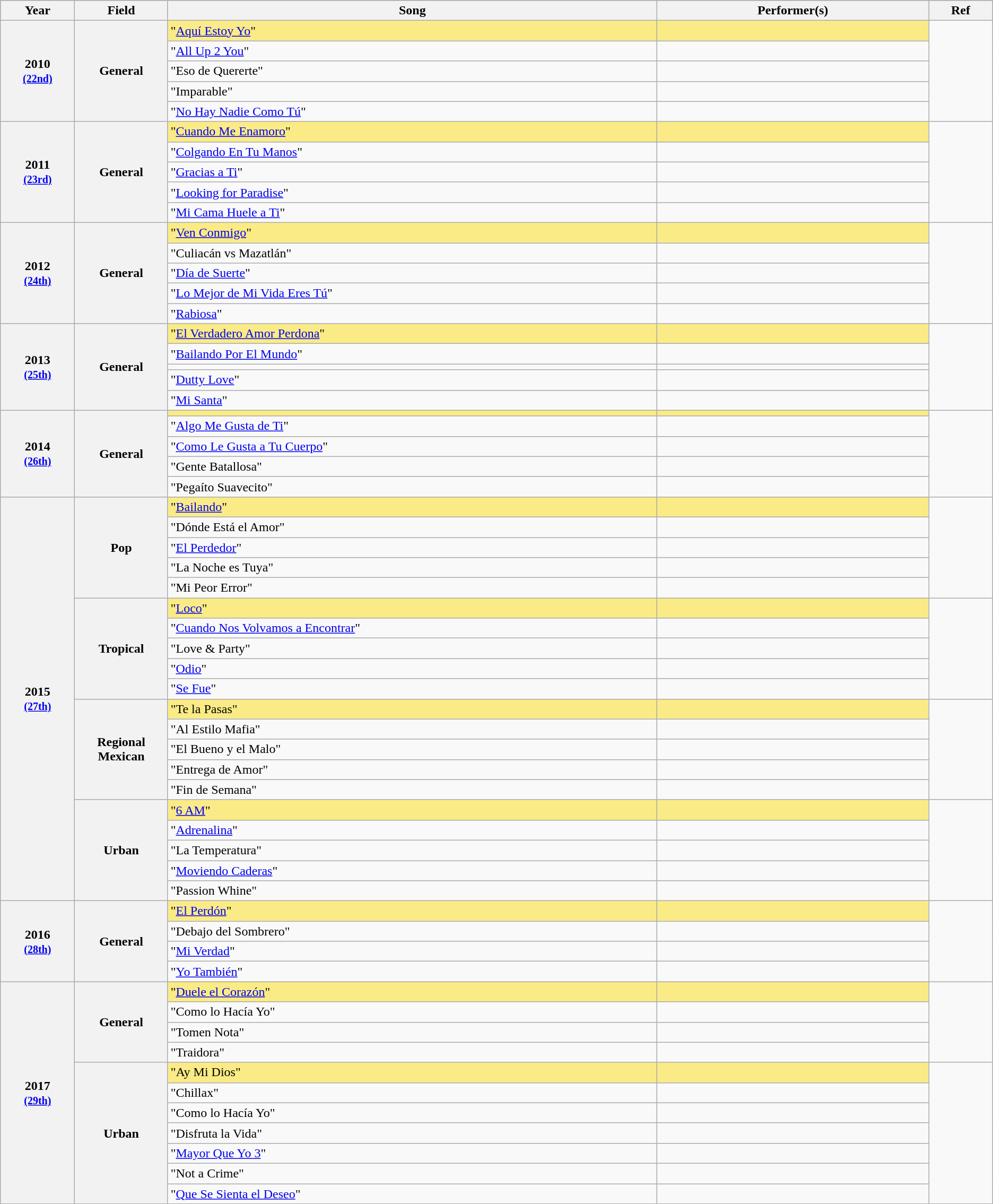<table class="wikitable sortable">
<tr style="background:#bebebe;">
<th scope="col" style="width:1%;">Year</th>
<th scope="col" style="width:1%;" class="unsortable">Field</th>
<th scope="col" style="width:10%;">Song</th>
<th scope="col" style="width:5%;">Performer(s)</th>
<th scope="col" style="width:1%;" class="unsortable">Ref</th>
</tr>
<tr>
<th scope="row" rowspan=5 style="text-align:center">2010 <br><small><a href='#'>(22nd)</a></small></th>
<th scope="row" rowspan=5 style="text-align:center">General <br><small></small></th>
<td style="background:#FAEB86">"<a href='#'>Aquí Estoy Yo</a>"</td>
<td style="background:#FAEB86"></td>
<td rowspan=5></td>
</tr>
<tr>
<td>"<a href='#'>All Up 2 You</a>"</td>
<td></td>
</tr>
<tr>
<td>"Eso de Quererte"</td>
<td></td>
</tr>
<tr>
<td>"Imparable"</td>
<td></td>
</tr>
<tr>
<td>"<a href='#'>No Hay Nadie Como Tú</a>"</td>
<td></td>
</tr>
<tr>
<th scope="row" rowspan=5 style="text-align:center">2011 <br><small><a href='#'>(23rd)</a></small></th>
<th scope="row" rowspan=5 style="text-align:center">General <br><small></small></th>
<td style="background:#FAEB86">"<a href='#'>Cuando Me Enamoro</a>"</td>
<td style="background:#FAEB86"></td>
<td rowspan=5></td>
</tr>
<tr>
<td>"<a href='#'>Colgando En Tu Manos</a>"</td>
<td></td>
</tr>
<tr>
<td>"<a href='#'>Gracias a Ti</a>"</td>
<td></td>
</tr>
<tr>
<td>"<a href='#'>Looking for Paradise</a>"</td>
<td></td>
</tr>
<tr>
<td>"<a href='#'>Mi Cama Huele a Ti</a>"</td>
<td></td>
</tr>
<tr>
<th scope="row" rowspan=5 style="text-align:center">2012 <br><small><a href='#'>(24th)</a></small></th>
<th scope="row" rowspan=5 style="text-align:center">General <br><small></small></th>
<td style="background:#FAEB86">"<a href='#'>Ven Conmigo</a>"</td>
<td style="background:#FAEB86"></td>
<td rowspan=5></td>
</tr>
<tr>
<td>"Culiacán vs Mazatlán"</td>
<td></td>
</tr>
<tr>
<td>"<a href='#'>Día de Suerte</a>"</td>
<td></td>
</tr>
<tr>
<td>"<a href='#'>Lo Mejor de Mi Vida Eres Tú</a>"</td>
<td></td>
</tr>
<tr>
<td>"<a href='#'>Rabiosa</a>"</td>
<td></td>
</tr>
<tr>
<th scope="row" rowspan=5 style="text-align:center">2013 <br><small><a href='#'>(25th)</a></small></th>
<th scope="row" rowspan=5 style="text-align:center">General <br><small></small></th>
<td style="background:#FAEB86">"<a href='#'>El Verdadero Amor Perdona</a>"</td>
<td style="background:#FAEB86"></td>
<td rowspan=5></td>
</tr>
<tr>
<td>"<a href='#'>Bailando Por El Mundo</a>"</td>
<td></td>
</tr>
<tr>
<td></td>
<td></td>
</tr>
<tr>
<td>"<a href='#'>Dutty Love</a>"</td>
<td></td>
</tr>
<tr>
<td>"<a href='#'>Mi Santa</a>"</td>
<td></td>
</tr>
<tr>
<th scope="row" rowspan=5 style="text-align:center">2014 <br><small><a href='#'>(26th)</a></small></th>
<th scope="row" rowspan=5 style="text-align:center">General <br><small></small></th>
<td style="background:#FAEB86"></td>
<td style="background:#FAEB86"></td>
<td rowspan=5></td>
</tr>
<tr>
<td>"<a href='#'>Algo Me Gusta de Ti</a>"</td>
<td></td>
</tr>
<tr>
<td>"<a href='#'>Como Le Gusta a Tu Cuerpo</a>"</td>
<td></td>
</tr>
<tr>
<td>"Gente Batallosa"</td>
<td></td>
</tr>
<tr>
<td>"Pegaíto Suavecito"</td>
<td></td>
</tr>
<tr>
<th scope="row" rowspan=20 style="text-align:center">2015 <br><small><a href='#'>(27th)</a></small></th>
<th scope="row" rowspan=5 style="text-align:center">Pop <br><small></small></th>
<td style="background:#FAEB86">"<a href='#'>Bailando</a>"</td>
<td style="background:#FAEB86"></td>
<td rowspan=5></td>
</tr>
<tr>
<td>"Dónde Está el Amor"</td>
<td></td>
</tr>
<tr>
<td>"<a href='#'>El Perdedor</a>"</td>
<td></td>
</tr>
<tr>
<td>"La Noche es Tuya"</td>
<td></td>
</tr>
<tr>
<td>"Mi Peor Error"</td>
<td></td>
</tr>
<tr>
<th scope="row" rowspan=5 style="text-align:center">Tropical <br><small></small></th>
<td style="background:#FAEB86">"<a href='#'>Loco</a>"</td>
<td style="background:#FAEB86"></td>
<td rowspan=5 style="text-align:center;"></td>
</tr>
<tr>
<td>"<a href='#'>Cuando Nos Volvamos a Encontrar</a>"</td>
<td></td>
</tr>
<tr>
<td>"Love & Party"</td>
<td></td>
</tr>
<tr>
<td>"<a href='#'>Odio</a>"</td>
<td></td>
</tr>
<tr>
<td>"<a href='#'>Se Fue</a>"</td>
<td></td>
</tr>
<tr>
<th scope="row" rowspan=5 style="text-align:center">Regional Mexican <br><small></small></th>
<td style="background:#FAEB86">"Te la Pasas"</td>
<td style="background:#FAEB86"></td>
<td rowspan=5 style="text-align:center;"></td>
</tr>
<tr>
<td>"Al Estilo Mafia"</td>
<td></td>
</tr>
<tr>
<td>"El Bueno y el Malo"</td>
<td></td>
</tr>
<tr>
<td>"Entrega de Amor"</td>
<td></td>
</tr>
<tr>
<td>"Fin de Semana"</td>
<td></td>
</tr>
<tr>
<th scope="row" rowspan=5 style="text-align:center">Urban <br><small></small></th>
<td style="background:#FAEB86">"<a href='#'>6 AM</a>"</td>
<td style="background:#FAEB86"></td>
<td rowspan=5 style="text-align:center;"></td>
</tr>
<tr>
<td>"<a href='#'>Adrenalina</a>"</td>
<td></td>
</tr>
<tr>
<td>"La Temperatura"</td>
<td></td>
</tr>
<tr>
<td>"<a href='#'>Moviendo Caderas</a>"</td>
<td></td>
</tr>
<tr>
<td>"Passion Whine"</td>
<td></td>
</tr>
<tr>
<th scope="row" rowspan=4 style="text-align:center">2016 <br><small><a href='#'>(28th)</a></small></th>
<th scope="row" rowspan=4 style="text-align:center">General <br><small></small></th>
<td style="background:#FAEB86">"<a href='#'>El Perdón</a>"</td>
<td style="background:#FAEB86"></td>
<td rowspan=4></td>
</tr>
<tr>
<td>"Debajo del Sombrero"</td>
<td></td>
</tr>
<tr>
<td>"<a href='#'>Mi Verdad</a>"</td>
<td></td>
</tr>
<tr>
<td>"<a href='#'>Yo También</a>"</td>
<td></td>
</tr>
<tr>
<th scope="row" rowspan=11 style="text-align:center">2017 <br><small><a href='#'>(29th)</a></small></th>
<th scope="row" rowspan=4 style="text-align:center">General <br><small></small></th>
<td style="background:#FAEB86">"<a href='#'>Duele el Corazón</a>"</td>
<td style="background:#FAEB86"></td>
<td rowspan=4></td>
</tr>
<tr>
<td>"Como lo Hacía Yo"</td>
<td></td>
</tr>
<tr>
<td>"Tomen Nota"</td>
<td></td>
</tr>
<tr>
<td>"Traidora"</td>
<td></td>
</tr>
<tr>
<th scope="row" rowspan=7 style="text-align:center">Urban <br><small></small></th>
<td style="background:#FAEB86">"Ay Mi Dios"</td>
<td style="background:#FAEB86"></td>
<td rowspan=7 style="text-align:center;"></td>
</tr>
<tr>
<td>"Chillax"</td>
<td></td>
</tr>
<tr>
<td>"Como lo Hacía Yo"</td>
<td></td>
</tr>
<tr>
<td>"Disfruta la Vida"</td>
<td></td>
</tr>
<tr>
<td>"<a href='#'>Mayor Que Yo 3</a>"</td>
<td></td>
</tr>
<tr>
<td>"Not a Crime"</td>
<td></td>
</tr>
<tr>
<td>"<a href='#'>Que Se Sienta el Deseo</a>"</td>
<td></td>
</tr>
<tr>
</tr>
</table>
